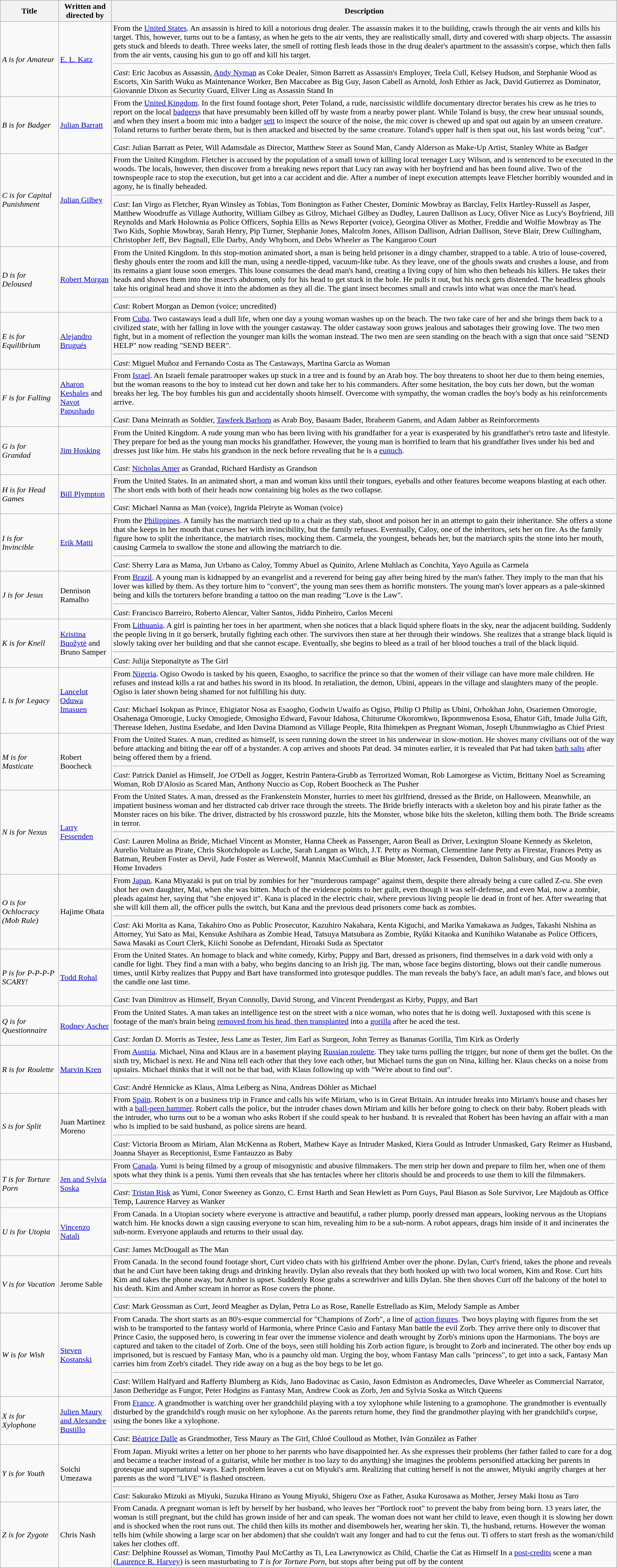<table class = "wikitable sortable">
<tr>
<th>Title</th>
<th>Written and directed by</th>
<th>Description</th>
</tr>
<tr>
<td><em>A is for Amateur</em></td>
<td><a href='#'>E. L. Katz</a></td>
<td>From the <a href='#'>United States</a>. An assassin is hired to kill a notorious drug dealer. The assassin makes it to the building, crawls through the air vents and kills his target. This, however, turns out to be a fantasy, as when he gets to the air vents, they are realistically small, dirty and covered with sharp objects. The assassin gets stuck and bleeds to death. Three weeks later, the smell of rotting flesh leads those in the drug dealer's apartment to the assassin's corpse, which then falls from the air vents, causing his gun to go off and kill his target.<hr><em>Cast</em>: Eric Jacobus as Assassin, <a href='#'>Andy Nyman</a> as Coke Dealer, Simon Barrett as Assassin's Employer, Teela Cull, Kelsey Hudson, and Stephanie Wood as Escorts, Xin Sarith Wuku as Maintenance Worker, Ben Maccabee as Big Guy, Jason Cabell as Arnold, Josh Ethier as Jack, David Gutierrez as Dominator, Giovannie Dixon as Security Guard, Eliver Ling as Assassin Stand In</td>
</tr>
<tr>
<td><em>B is for Badger</em></td>
<td><a href='#'>Julian Barratt</a></td>
<td>From the <a href='#'>United Kingdom</a>. In the first found footage short, Peter Toland, a rude, narcissistic wildlife documentary director berates his crew as he tries to report on the local <a href='#'>badgers</a>s that have presumably been killed off by waste from a nearby power plant. While Toland is busy, the crew hear unusual sounds, and when they insert a boom mic into a badger <a href='#'>sett</a> to inspect the source of the noise, the mic cover is chewed up and spat out again by an unseen creature. Toland returns to further berate them, but is then attacked and bisected by the same creature. Toland's upper half is then spat out, his last words being "cut".<hr><em>Cast</em>: Julian Barratt as Peter, Will Adamsdale as Director, Matthew Steer as Sound Man, Candy Alderson as Make-Up Artist, Stanley White as Badger</td>
</tr>
<tr>
<td><em>C is for Capital Punishment</em></td>
<td><a href='#'>Julian Gilbey</a></td>
<td>From the United Kingdom. Fletcher is accused by the population of a small town of killing local teenager Lucy Wilson, and is sentenced to be executed in the woods. The locals, however, then discover from a breaking news report that Lucy ran away with her boyfriend and has been found alive. Two of the townspeople race to stop the execution, but get into a car accident and die. After a number of inept execution attempts leave Fletcher horribly wounded and in agony, he is finally beheaded.<hr><em>Cast</em>: Ian Virgo as Fletcher, Ryan Winsley as Tobias, Tom Bonington as Father Chester, Dominic Mowbray as Barclay, Felix Hartley-Russell as Jasper, Matthew Woodruffe as Village Authority, William Gilbey as Gilroy, Michael Gilbey as Dudley, Lauren Dallison as Lucy, Oliver Nice as Lucy's Boyfriend, Jill Reynolds and Mark Holownia as Police Officers, Sophia Ellis as News Reporter (voice), Georgina Oliver as Mother, Freddie and Wolfie Mowbray as The Two Kids, Sophie Mowbray, Sarah Henry, Pip Turner, Stephanie Jones, Malcolm Jones, Allison Dallison, Adrian Dallison, Steve Blair, Drew Cullingham, Christopher Jeff, Bev Bagnall, Elle Darby, Andy Whyborn, and Debs Wheeler as The Kangaroo Court</td>
</tr>
<tr>
<td><em>D is for Deloused</em></td>
<td><a href='#'>Robert Morgan</a></td>
<td>From the United Kingdom. In this stop-motion animated short, a man is being held prisoner in a dingy chamber, strapped to a table. A trio of louse-covered, fleshy ghouls enter the room and kill the man, using a needle-tipped, vacuum-like tube. As they leave, one of the ghouls swats and crushes a louse, and from its remains a giant louse soon emerges. This louse consumes the dead man's hand, creating a living copy of him who then beheads his killers. He takes their heads and shoves them into the insect's abdomen, only for his head to get stuck in the hole. He pulls it out, but his neck gets distended. The headless ghouls take his original head and shove it into the abdomen as they all die. The giant insect becomes small and crawls into what was once the man's head.<hr><em>Cast</em>: Robert Morgan as Demon (voice; uncredited)</td>
</tr>
<tr>
<td><em>E is for Equilibrium</em></td>
<td><a href='#'>Alejandro Brugués</a></td>
<td>From <a href='#'>Cuba</a>. Two castaways lead a dull life, when one day a young woman washes up on the beach. The two take care of her and she brings them back to a civilized state, with her falling in love with the younger castaway. The older castaway soon grows jealous and sabotages their growing love. The two men fight, but in a moment of reflection the younger man kills the woman instead. The two men are seen standing on the beach with a sign that once said "SEND HELP" now reading "SEND BEER".<hr><em>Cast</em>: Miguel Muñoz and Fernando Costa as The Castaways, Martina Garcia as Woman</td>
</tr>
<tr>
<td><em>F is for Falling</em></td>
<td><a href='#'>Aharon Keshales</a> and <a href='#'>Navot Papushado</a></td>
<td>From <a href='#'>Israel</a>. An Israeli female paratrooper wakes up stuck in a tree and is found by an Arab boy. The boy threatens to shoot her due to them being enemies, but the woman reasons to the boy to instead cut her down and take her to his commanders. After some hesitation, the boy cuts her down, but the woman breaks her leg. The boy fumbles his gun and accidentally shoots himself. Overcome with sympathy, the woman cradles the boy's body as his reinforcements arrive.<hr><em>Cast</em>: Dana Meinrath as Soldier, <a href='#'>Tawfeek Barhom</a> as Arab Boy, Basaam Bader, Ibraheem Ganem, and Adam Jabber as Reinforcements</td>
</tr>
<tr>
<td><em>G is for Grandad</em></td>
<td><a href='#'>Jim Hosking</a></td>
<td>From the United Kingdom. A rude young man who has been living with his grandfather for a year is exasperated by his grandfather's retro taste and lifestyle. They prepare for bed as the young man mocks his grandfather. However, the young man is horrified to learn that his grandfather lives under his bed and dresses just like him. He stabs his grandson in the neck before revealing that he is a <a href='#'>eunuch</a>.<hr><em>Cast</em>: <a href='#'>Nicholas Amer</a> as Grandad, Richard Hardisty as Grandson</td>
</tr>
<tr>
<td><em>H is for Head Games</em></td>
<td><a href='#'>Bill Plympton</a></td>
<td>From the United States. In an animated short, a man and woman kiss until their tongues, eyeballs and other features become weapons blasting at each other. The short ends with both of their heads now containing big holes as the two collapse.<hr><em>Cast</em>: Michael Nanna as Man (voice), Ingrida Pleiryte as Woman (voice)</td>
</tr>
<tr>
<td><em>I is for Invincible</em></td>
<td><a href='#'>Erik Matti</a></td>
<td>From the <a href='#'>Philippines</a>. A family has the matriarch tied up to a chair as they stab, shoot and poison her in an attempt to gain their inheritance. She offers a stone that she keeps in her mouth that curses her with invincibility, but the family refuses. Eventually, Caloy, one of the inheritors, sets her on fire. As the family figure how to split the inheritance, the matriarch rises, mocking them. Carmela, the youngest, beheads her, but the matriarch spits the stone into her mouth, causing Carmela to swallow the stone and allowing the matriarch to die.<hr><em>Cast</em>: Sherry Lara as Mama, Jun Urbano as Caloy, Tommy Abuel as Quinito, Arlene Muhlach as Conchita, Yayo Aguila as Carmela</td>
</tr>
<tr>
<td><em>J is for Jesus</em></td>
<td>Dennison Ramalho</td>
<td>From <a href='#'>Brazil</a>. A young man is kidnapped by an evangelist and a reverend for being gay after being hired by the man's father. They imply to the man that his lover was killed by them. As they torture him to "convert", the young man sees them as horrific monsters. The young man's lover appears as a pale-skinned being and kills the torturers before branding a tattoo on the man reading "Love is the Law".<hr><em>Cast</em>: Francisco Barreiro, Roberto Alencar, Valter Santos, Jiddu Pinheiro, Carlos Meceni</td>
</tr>
<tr>
<td><em>K is for Knell</em></td>
<td><a href='#'>Kristina Buožytė</a> and Bruno Samper</td>
<td>From <a href='#'>Lithuania</a>. A girl is painting her toes in her apartment, when she notices that a black liquid sphere floats in the sky, near the adjacent building. Suddenly the people living in it go berserk, brutally fighting each other. The survivors then stare at her through their windows. She realizes that a strange black liquid is slowly taking over her building and that she cannot escape. Eventually, she begins to bleed as a trail of her blood touches a trail of the black liquid.<hr><em>Cast</em>: Julija Steponaityte as The Girl</td>
</tr>
<tr>
<td><em>L is for Legacy</em></td>
<td><a href='#'>Lancelot Oduwa Imasuen</a></td>
<td>From <a href='#'>Nigeria</a>. Ogiso Owodo is tasked by his queen, Esaogho, to sacrifice the prince so that the women of their village can have more male children. He refuses and instead kills a rat and bathes his sword in its blood. In retaliation, the demon, Ubini, appears in the village and slaughters many of the people. Ogiso is later shown being shamed for not fulfilling his duty.<hr><em>Cast</em>: Michael Isokpan as Prince, Ehigiator Nosa as Esaogho, Godwin Uwaifo as Ogiso, Philip O Philip as Ubini, Orhokhan John, Osariemen Omorogie, Osahenaga Omorogie, Lucky Omogiede, Omosigho Edward, Favour Idahosa, Chiturume Okoromkwo, Ikponmwenosa Esosa, Ehator Gift, Imade Julia Gift, Therease Idehen, Justina Esedabe, and Iden Davina Diamond as Village People, Rita Ihimekpen as Pregnant Woman, Joseph Uhunmwiagho as Chief Priest</td>
</tr>
<tr>
<td><em>M is for Masticate</em></td>
<td>Robert Boocheck</td>
<td>From the United States. A man, credited as himself, is seen running down the street in his underwear in slow-motion. He shoves many civilians out of the way before attacking and biting the ear off of a bystander. A cop arrives and shoots Pat dead. 34 minutes earlier, it is revealed that Pat had taken <a href='#'>bath salts</a> after being offered them by a friend.<hr><em>Cast</em>: Patrick Daniel as Himself, Joe O'Dell as Jogger, Kestrin Pantera-Grubb as Terrorized Woman, Rob Lamorgese as Victim, Brittany Noel as Screaming Woman, Rob D'Alosio as Scared Man, Anthony Nuccio as Cop, Robert Boocheck as The Pusher</td>
</tr>
<tr>
<td><em>N is for Nexus</em></td>
<td><a href='#'>Larry Fessenden</a></td>
<td>From the United States. A man, dressed as the Frankenstein Monster, hurries to meet his girlfriend, dressed as the Bride, on Halloween. Meanwhile, an impatient business woman and her distracted cab driver race through the streets. The Bride briefly interacts with a skeleton boy and his pirate father as the Monster races on his bike. The driver, distracted by his crossword puzzle, hits the Monster, whose bike hits the skeleton, killing them both. The Bride screams in terror.<hr><em>Cast</em>: Lauren Molina as Bride, Michael Vincent as Monster, Hanna Cheek as Passenger, Aaron Beall as Driver, Lexington Sloane Kennedy as Skeleton, Aurelio Voltaire as Pirate, Chris Skotchdopole as Luche, Sarah Langan as Witch, J.T. Petty as Norman, Clementine Jane Petty as Firestar, Frances Petty as Batman, Reuben Foster as Devil, Jude Foster as Werewolf, Mannix MacCumhail as Blue Monster, Jack Fessenden, Dalton Salisbury, and Gus Moody as Home Invaders</td>
</tr>
<tr>
<td><em>O is for Ochlocracy (Mob Rule)</em></td>
<td>Hajime Ohata</td>
<td>From <a href='#'>Japan</a>. Kana Miyazaki is put on trial by zombies for her "murderous rampage" against them, despite there already being a cure called Z-cu. She even shot her own daughter, Mai, when she was bitten. Much of the evidence points to her guilt, even though it was self-defense, and even Mai, now a zombie, pleads against her, saying that "she enjoyed it". Kana is placed in the electric chair, where previous living people lie dead in front of her. After swearing that she will kill them all, the officer pulls the switch, but Kana and the previous dead prisoners come back as zombies.<hr><em>Cast</em>: Aki Morita as Kana, Takahiro Ono as Public Prosecutor, Kazuhiro Nakahara, Kenta Kiguchi, and Marika Yamakawa as Judges, Takashi Nishina as Attorney, Yui Sato as Mai, Kensuke Ashihara as Zombie Head, Tatsuya Matsubara as Zombie, Ryûki Kitaoka and Kunihiko Watanabe as Police Officers, Sawa Masaki as Court Clerk, Kiichi Sonobe as Defendant, Hiroaki Suda as Spectator</td>
</tr>
<tr>
<td><em>P is for P-P-P-P SCARY!</em></td>
<td><a href='#'>Todd Rohal</a></td>
<td>From the United States. An homage to black and white comedy, Kirby, Puppy and Bart, dressed as prisoners, find themselves in a dark void with only a candle for light. They find a man with a baby, who begins dancing to an Irish jig. The man, whose face begins distorting, blows out their candle numerous times, until Kirby realizes that Puppy and Bart have transformed into grotesque puddles. The man reveals the baby's face, an adult man's face, and blows out the candle one last time.<hr><em>Cast</em>: Ivan Dimitrov as Himself, Bryan Connolly, David Strong, and Vincent Prendergast as Kirby, Puppy, and Bart</td>
</tr>
<tr>
<td><em>Q is for Questionnaire</em></td>
<td><a href='#'>Rodney Ascher</a></td>
<td>From the United States. A man takes an intelligence test on the street with a nice woman, who notes that he is doing well. Juxtaposed with this scene is footage of the man's brain being <a href='#'>removed from his head, then transplanted</a> into a <a href='#'>gorilla</a> after he aced the test.<hr><em>Cast</em>: Jordan D. Morris as Testee, Jess Lane as Tester, Jim Earl as Surgeon, John Terrey as Bananas Gorilla, Tim Kirk as Orderly</td>
</tr>
<tr>
<td><em>R is for Roulette</em></td>
<td><a href='#'>Marvin Kren</a></td>
<td>From <a href='#'>Austria</a>. Michael, Nina and Klaus are in a basement playing <a href='#'>Russian roulette</a>. They take turns pulling the trigger, but none of them get the bullet. On the sixth try, Michael is next. He and Nina tell each other that they love each other, but Michael turns the gun on Nina, killing her. Klaus checks on a noise from upstairs. Michael thinks that it will not be that bad, with Klaus following up with "We're about to find out".<hr><em>Cast</em>: André Hennicke as Klaus, Alma Leiberg as Nina, Andreas Döhler as Michael</td>
</tr>
<tr>
<td><em>S is for Split</em></td>
<td>Juan Martinez Moreno</td>
<td>From <a href='#'>Spain</a>. Robert is on a business trip in France and calls his wife Miriam, who is in Great Britain. An intruder breaks into Miriam's house and chases her with a <a href='#'>ball-peen hammer</a>. Robert calls the police, but the intruder chases down Miriam and kills her before going to check on their baby. Robert pleads with the intruder, who turns out to be a woman who asks Robert if she could speak to her husband. It is revealed that Robert has been having an affair with a man who is implied to be said husband, as police sirens are heard.<hr><em>Cast</em>: Victoria Broom as Miriam, Alan McKenna as Robert, Mathew Kaye as Intruder Masked, Kiera Gould as Intruder Unmasked, Gary Reimer as Husband, Joanna Shayer as Receptionist, Esme Fantauzzo as Baby</td>
</tr>
<tr>
<td><em>T is for Torture Porn</em></td>
<td><a href='#'>Jen and Sylvia Soska</a></td>
<td>From <a href='#'>Canada</a>. Yumi is being filmed by a group of misogynistic and abusive filmmakers. The men strip her down and prepare to film her, when one of them spots what they think is a penis. Yumi then reveals that she has tentacles where her clitoris should be and proceeds to use them to kill the filmmakers.<hr><em>Cast</em>: <a href='#'>Tristan Risk</a> as Yumi, Conor Sweeney as Gonzo, C. Ernst Harth and Sean Hewlett as Porn Guys, Paul Biason as Sole Survivor, Lee Majdoub as Office Temp, Laurence Harvey as Wanker</td>
</tr>
<tr>
<td><em>U is for Utopia</em></td>
<td><a href='#'>Vincenzo Natali</a></td>
<td>From Canada. In a Utopian society where everyone is attractive and beautiful, a rather plump, poorly dressed man appears, looking nervous as the Utopians watch him. He knocks down a sign causing everyone to scan him, revealing him to be a sub-norm. A robot appears, drags him inside of it and incinerates the sub-norm. Everyone applauds and returns to their usual day.<hr><em>Cast</em>: James McDougall as The Man</td>
</tr>
<tr>
<td><em>V is for Vacation</em></td>
<td>Jerome Sable</td>
<td>From Canada. In the second found footage short, Curt video chats with his girlfriend Amber over the phone. Dylan, Curt's friend, takes the phone and reveals that he and Curt have been taking drugs and drinking heavily. Dylan also reveals that they both hooked up with two local women, Kim and Rose. Curt hits Kim and takes the phone away, but Amber is upset. Suddenly Rose grabs a screwdriver and kills Dylan. She then shoves Curt off the balcony of the hotel to his death. Kim and Amber scream in horror as Rose covers the phone.<hr><em>Cast</em>: Mark Grossman as Curt, Jeord Meagher as Dylan, Petra Lo as Rose, Ranelle Estrellado as Kim, Melody Sample as Amber</td>
</tr>
<tr>
<td><em>W is for Wish</em></td>
<td><a href='#'>Steven Kostanski</a></td>
<td>From Canada. The short starts as an 80's-esque commercial for "Champions of Zorb", a line of <a href='#'>action figures</a>. Two boys playing with figures from the set wish to be transported to the fantasy world of Harmonia, where Prince Casio and Fantasy Man battle the evil Zorb.  They arrive there only to discover that Prince Casio, the supposed hero, is cowering in fear over the immense violence and death wrought by Zorb's minions upon the Harmonians. The boys are captured and taken to the citadel of Zorb.  One of the boys, seen still holding his Zorb action figure, is brought to Zorb and incinerated. The other boy ends up imprisoned, but is rescued by Fantasy Man, who is a paunchy old man. Urging the boy, whom Fantasy Man calls "princess", to get into a sack, Fantasy Man carries him from Zorb's citadel.  They ride away on a bug as the boy begs to be let go.<hr><em>Cast</em>: Willem Halfyard and Rafferty Blumberg as Kids, Jano Badovinac as Casio, Jason Edmiston as Andromecles, Dave Wheeler as Commercial Narrator, Jason Detheridge as Fungor, Peter Hodgins as Fantasy Man, Andrew Cook as Zorb, Jen and Sylvia Soska as Witch Queens</td>
</tr>
<tr>
<td><em>X is for Xylophone</em></td>
<td><a href='#'>Julien Maury and Alexandre Bustillo</a></td>
<td>From <a href='#'>France</a>. A grandmother is watching over her grandchild playing with a toy xylophone while listening to a gramophone. The grandmother is eventually disturbed by the grandchild's rough music on her xylophone. As the parents return home, they find the grandmother playing with her grandchild's corpse, using the bones like a xylophone.<hr><em>Cast</em>: <a href='#'>Béatrice Dalle</a> as Grandmother, Tess Maury as The Girl, Chloé Coulloud as Mother, Iván González as Father</td>
</tr>
<tr>
<td><em>Y is for Youth</em></td>
<td>Soichi Umezawa</td>
<td>From Japan. Miyuki writes a letter on her phone to her parents who have disappointed her. As she expresses their problems (her father failed to care for a dog and became a teacher instead of a guitarist, while her mother is too lazy to do anything) she imagines the problems personified attacking her parents in grotesque and supernatural ways. Each problem leaves a cut on Miyuki's arm. Realizing that cutting herself is not the answer, Miyuki angrily charges at her parents as the word "LIVE" is flashed onscreen.<hr><em>Cast</em>: Sakurako Mizuki as Miyuki, Suzuka Hirano as Young Miyuki, Shigeru Oxe as Father, Asuka Kurosawa as Mother, Jersey Maki Itosu as Taro</td>
</tr>
<tr>
<td><em>Z is for Zygote</em></td>
<td>Chris Nash</td>
<td>From Canada. A pregnant woman is left by herself by her husband, who leaves her "Portlock root" to prevent the baby from being born. 13 years later, the woman is still pregnant, but the child has grown inside of her and can speak. The woman does not want her child to leave, even though it is slowing her down and is shocked when the root runs out. The child then kills its mother and disembowels her, wearing her skin. Ti, the husband, returns. However the woman tells him (while showing a large scar on her abdomen) that she couldn't wait any longer and had to cut the fetus out. Ti offers to start fresh as the woman/child takes her clothes off.<br><em>Cast</em>: Delphine Roussel as Woman, Timothy Paul McCarthy as Ti, Lea Lawrynowicz as Child, Charlie the Cat as Himself
In a <a href='#'>post-credits</a> scene a man (<a href='#'>Laurence R. Harvey</a>) is seen masturbating to <em>T is for Torture Porn</em>, but stops after being put off by the content</td>
</tr>
</table>
